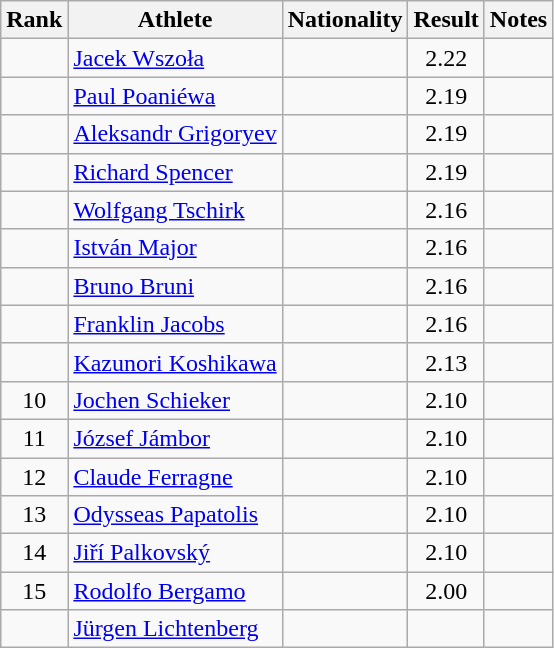<table class="wikitable sortable" style="text-align:center">
<tr>
<th>Rank</th>
<th>Athlete</th>
<th>Nationality</th>
<th>Result</th>
<th>Notes</th>
</tr>
<tr>
<td></td>
<td align=left><a href='#'>Jacek Wszoła</a></td>
<td align=left></td>
<td>2.22</td>
<td></td>
</tr>
<tr>
<td></td>
<td align=left><a href='#'>Paul Poaniéwa</a></td>
<td align=left></td>
<td>2.19</td>
<td></td>
</tr>
<tr>
<td></td>
<td align=left><a href='#'>Aleksandr Grigoryev</a></td>
<td align=left></td>
<td>2.19</td>
<td></td>
</tr>
<tr>
<td></td>
<td align=left><a href='#'>Richard Spencer</a></td>
<td align=left></td>
<td>2.19</td>
<td></td>
</tr>
<tr>
<td></td>
<td align=left><a href='#'>Wolfgang Tschirk</a></td>
<td align=left></td>
<td>2.16</td>
<td></td>
</tr>
<tr>
<td></td>
<td align=left><a href='#'>István Major</a></td>
<td align=left></td>
<td>2.16</td>
<td></td>
</tr>
<tr>
<td></td>
<td align=left><a href='#'>Bruno Bruni</a></td>
<td align=left></td>
<td>2.16</td>
<td></td>
</tr>
<tr>
<td></td>
<td align=left><a href='#'>Franklin Jacobs</a></td>
<td align=left></td>
<td>2.16</td>
<td></td>
</tr>
<tr>
<td></td>
<td align=left><a href='#'>Kazunori Koshikawa</a></td>
<td align=left></td>
<td>2.13</td>
<td></td>
</tr>
<tr>
<td>10</td>
<td align=left><a href='#'>Jochen Schieker</a></td>
<td align=left></td>
<td>2.10</td>
<td></td>
</tr>
<tr>
<td>11</td>
<td align=left><a href='#'>József Jámbor</a></td>
<td align=left></td>
<td>2.10</td>
<td></td>
</tr>
<tr>
<td>12</td>
<td align=left><a href='#'>Claude Ferragne</a></td>
<td align=left></td>
<td>2.10</td>
<td></td>
</tr>
<tr>
<td>13</td>
<td align=left><a href='#'>Odysseas Papatolis</a></td>
<td align=left></td>
<td>2.10</td>
<td></td>
</tr>
<tr>
<td>14</td>
<td align=left><a href='#'>Jiří Palkovský</a></td>
<td align=left></td>
<td>2.10</td>
<td></td>
</tr>
<tr>
<td>15</td>
<td align=left><a href='#'>Rodolfo Bergamo</a></td>
<td align=left></td>
<td>2.00</td>
<td></td>
</tr>
<tr>
<td></td>
<td align=left><a href='#'>Jürgen Lichtenberg</a></td>
<td align=left></td>
<td></td>
<td></td>
</tr>
</table>
